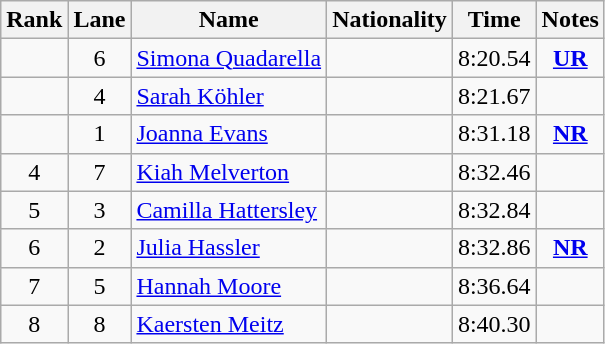<table class="wikitable sortable" style="text-align:center">
<tr>
<th>Rank</th>
<th>Lane</th>
<th>Name</th>
<th>Nationality</th>
<th>Time</th>
<th>Notes</th>
</tr>
<tr>
<td></td>
<td>6</td>
<td align="left"><a href='#'>Simona Quadarella</a></td>
<td align="left"></td>
<td>8:20.54</td>
<td><strong><a href='#'>UR</a></strong></td>
</tr>
<tr>
<td></td>
<td>4</td>
<td align="left"><a href='#'>Sarah Köhler</a></td>
<td align="left"></td>
<td>8:21.67</td>
<td></td>
</tr>
<tr>
<td></td>
<td>1</td>
<td align="left"><a href='#'>Joanna Evans</a></td>
<td align="left"></td>
<td>8:31.18</td>
<td><strong><a href='#'>NR</a></strong></td>
</tr>
<tr>
<td>4</td>
<td>7</td>
<td align="left"><a href='#'>Kiah Melverton</a></td>
<td align="left"></td>
<td>8:32.46</td>
<td></td>
</tr>
<tr>
<td>5</td>
<td>3</td>
<td align="left"><a href='#'>Camilla Hattersley</a></td>
<td align="left"></td>
<td>8:32.84</td>
<td></td>
</tr>
<tr>
<td>6</td>
<td>2</td>
<td align="left"><a href='#'>Julia Hassler</a></td>
<td align="left"></td>
<td>8:32.86</td>
<td><strong><a href='#'>NR</a></strong></td>
</tr>
<tr>
<td>7</td>
<td>5</td>
<td align="left"><a href='#'>Hannah Moore</a></td>
<td align="left"></td>
<td>8:36.64</td>
<td></td>
</tr>
<tr>
<td>8</td>
<td>8</td>
<td align="left"><a href='#'>Kaersten Meitz</a></td>
<td align="left"></td>
<td>8:40.30</td>
<td></td>
</tr>
</table>
